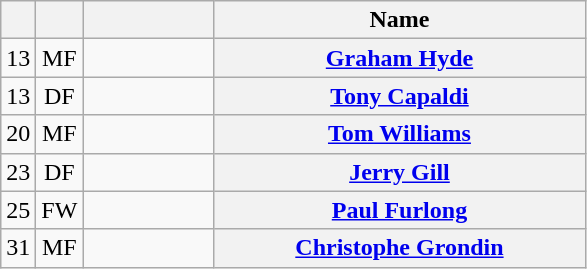<table class="wikitable plainrowheaders" style="text-align:center;">
<tr>
<th scope="col"></th>
<th scope="col"></th>
<th scope="col" style="width:5em;"></th>
<th scope="col" style="width:15em;">Name</th>
</tr>
<tr>
<td>13</td>
<td>MF</td>
<td></td>
<th scope="row"><a href='#'>Graham Hyde</a> </th>
</tr>
<tr>
<td>13</td>
<td>DF</td>
<td></td>
<th scope="row"><a href='#'>Tony Capaldi</a> </th>
</tr>
<tr>
<td>20</td>
<td>MF</td>
<td></td>
<th scope="row"><a href='#'>Tom Williams</a></th>
</tr>
<tr>
<td>23</td>
<td>DF</td>
<td></td>
<th scope="row"><a href='#'>Jerry Gill</a> </th>
</tr>
<tr>
<td>25</td>
<td>FW</td>
<td></td>
<th scope="row"><a href='#'>Paul Furlong</a> </th>
</tr>
<tr>
<td>31</td>
<td>MF</td>
<td></td>
<th scope="row"><a href='#'>Christophe Grondin</a></th>
</tr>
</table>
